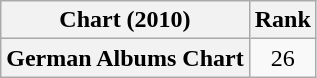<table class="wikitable plainrowheaders">
<tr>
<th>Chart (2010)</th>
<th>Rank</th>
</tr>
<tr>
<th scope="row">German Albums Chart</th>
<td style="text-align:center;">26</td>
</tr>
</table>
